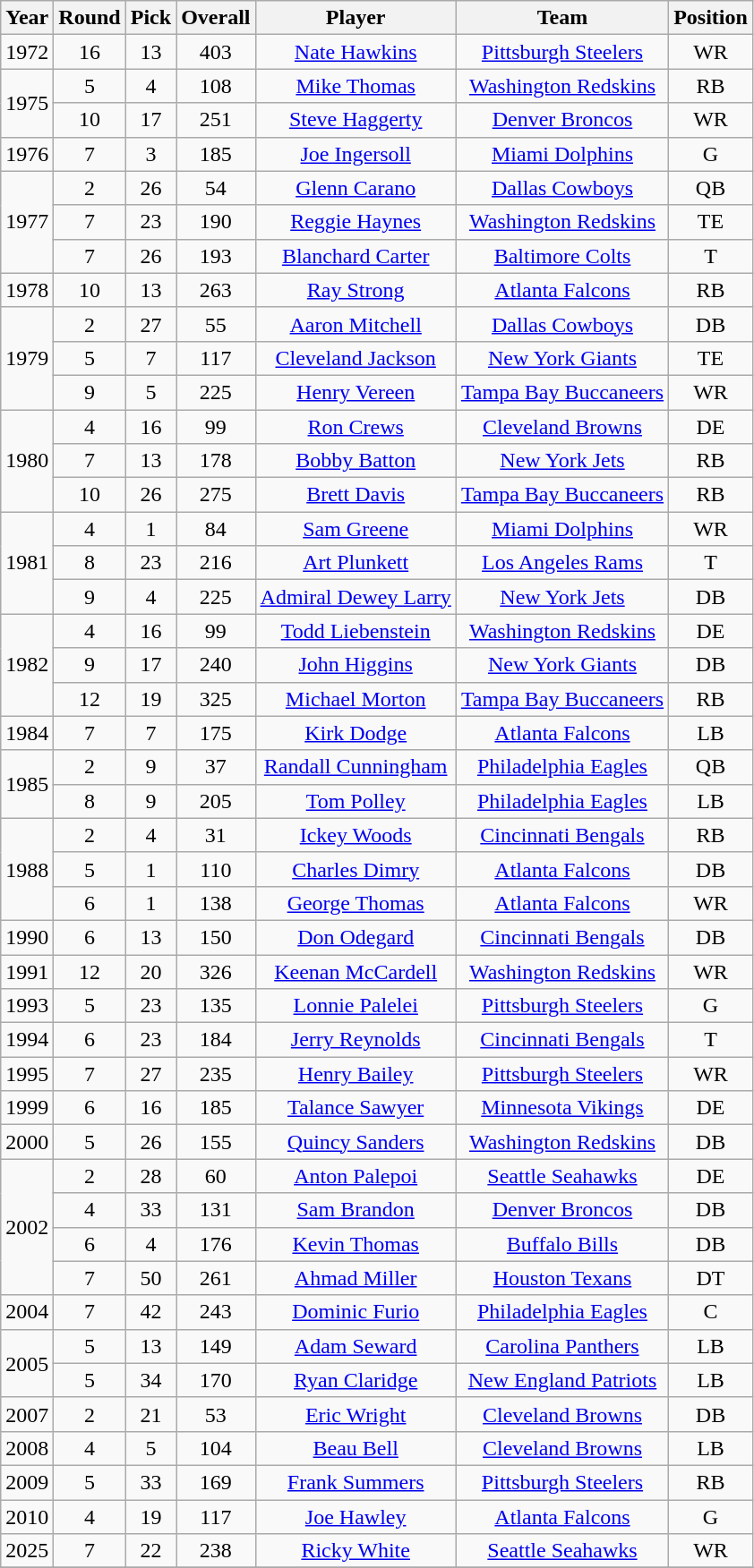<table class="wikitable sortable" style="text-align: center;">
<tr>
<th>Year</th>
<th>Round</th>
<th>Pick</th>
<th>Overall</th>
<th>Player</th>
<th>Team</th>
<th>Position</th>
</tr>
<tr>
<td>1972</td>
<td>16</td>
<td>13</td>
<td>403</td>
<td><a href='#'>Nate Hawkins</a></td>
<td><a href='#'>Pittsburgh Steelers</a></td>
<td>WR</td>
</tr>
<tr>
<td rowspan="2">1975</td>
<td>5</td>
<td>4</td>
<td>108</td>
<td><a href='#'>Mike Thomas</a></td>
<td><a href='#'>Washington Redskins</a></td>
<td>RB</td>
</tr>
<tr>
<td>10</td>
<td>17</td>
<td>251</td>
<td><a href='#'>Steve Haggerty</a></td>
<td><a href='#'>Denver Broncos</a></td>
<td>WR</td>
</tr>
<tr>
<td>1976</td>
<td>7</td>
<td>3</td>
<td>185</td>
<td><a href='#'>Joe Ingersoll</a></td>
<td><a href='#'>Miami Dolphins</a></td>
<td>G</td>
</tr>
<tr>
<td rowspan="3">1977</td>
<td>2</td>
<td>26</td>
<td>54</td>
<td><a href='#'>Glenn Carano</a></td>
<td><a href='#'>Dallas Cowboys</a></td>
<td>QB</td>
</tr>
<tr>
<td>7</td>
<td>23</td>
<td>190</td>
<td><a href='#'>Reggie Haynes</a></td>
<td><a href='#'>Washington Redskins</a></td>
<td>TE</td>
</tr>
<tr>
<td>7</td>
<td>26</td>
<td>193</td>
<td><a href='#'>Blanchard Carter</a></td>
<td><a href='#'>Baltimore Colts</a></td>
<td>T</td>
</tr>
<tr>
<td>1978</td>
<td>10</td>
<td>13</td>
<td>263</td>
<td><a href='#'>Ray Strong</a></td>
<td><a href='#'>Atlanta Falcons</a></td>
<td>RB</td>
</tr>
<tr>
<td rowspan="3">1979</td>
<td>2</td>
<td>27</td>
<td>55</td>
<td><a href='#'>Aaron Mitchell</a></td>
<td><a href='#'>Dallas Cowboys</a></td>
<td>DB</td>
</tr>
<tr>
<td>5</td>
<td>7</td>
<td>117</td>
<td><a href='#'>Cleveland Jackson</a></td>
<td><a href='#'>New York Giants</a></td>
<td>TE</td>
</tr>
<tr>
<td>9</td>
<td>5</td>
<td>225</td>
<td><a href='#'>Henry Vereen</a></td>
<td><a href='#'>Tampa Bay Buccaneers</a></td>
<td>WR</td>
</tr>
<tr>
<td rowspan="3">1980</td>
<td>4</td>
<td>16</td>
<td>99</td>
<td><a href='#'>Ron Crews</a></td>
<td><a href='#'>Cleveland Browns</a></td>
<td>DE</td>
</tr>
<tr>
<td>7</td>
<td>13</td>
<td>178</td>
<td><a href='#'>Bobby Batton</a></td>
<td><a href='#'>New York Jets</a></td>
<td>RB</td>
</tr>
<tr>
<td>10</td>
<td>26</td>
<td>275</td>
<td><a href='#'>Brett Davis</a></td>
<td><a href='#'>Tampa Bay Buccaneers</a></td>
<td>RB</td>
</tr>
<tr>
<td rowspan="3">1981</td>
<td>4</td>
<td>1</td>
<td>84</td>
<td><a href='#'>Sam Greene</a></td>
<td><a href='#'>Miami Dolphins</a></td>
<td>WR</td>
</tr>
<tr>
<td>8</td>
<td>23</td>
<td>216</td>
<td><a href='#'>Art Plunkett</a></td>
<td><a href='#'>Los Angeles Rams</a></td>
<td>T</td>
</tr>
<tr>
<td>9</td>
<td>4</td>
<td>225</td>
<td><a href='#'>Admiral Dewey Larry</a></td>
<td><a href='#'>New York Jets</a></td>
<td>DB</td>
</tr>
<tr>
<td rowspan="3">1982</td>
<td>4</td>
<td>16</td>
<td>99</td>
<td><a href='#'>Todd Liebenstein</a></td>
<td><a href='#'>Washington Redskins</a></td>
<td>DE</td>
</tr>
<tr>
<td>9</td>
<td>17</td>
<td>240</td>
<td><a href='#'>John Higgins</a></td>
<td><a href='#'>New York Giants</a></td>
<td>DB</td>
</tr>
<tr>
<td>12</td>
<td>19</td>
<td>325</td>
<td><a href='#'>Michael Morton</a></td>
<td><a href='#'>Tampa Bay Buccaneers</a></td>
<td>RB</td>
</tr>
<tr>
<td>1984</td>
<td>7</td>
<td>7</td>
<td>175</td>
<td><a href='#'>Kirk Dodge</a></td>
<td><a href='#'>Atlanta Falcons</a></td>
<td>LB</td>
</tr>
<tr>
<td rowspan="2">1985</td>
<td>2</td>
<td>9</td>
<td>37</td>
<td><a href='#'>Randall Cunningham</a></td>
<td><a href='#'>Philadelphia Eagles</a></td>
<td>QB</td>
</tr>
<tr>
<td>8</td>
<td>9</td>
<td>205</td>
<td><a href='#'>Tom Polley</a></td>
<td><a href='#'>Philadelphia Eagles</a></td>
<td>LB</td>
</tr>
<tr>
<td rowspan="3">1988</td>
<td>2</td>
<td>4</td>
<td>31</td>
<td><a href='#'>Ickey Woods</a></td>
<td><a href='#'>Cincinnati Bengals</a></td>
<td>RB</td>
</tr>
<tr>
<td>5</td>
<td>1</td>
<td>110</td>
<td><a href='#'>Charles Dimry</a></td>
<td><a href='#'>Atlanta Falcons</a></td>
<td>DB</td>
</tr>
<tr>
<td>6</td>
<td>1</td>
<td>138</td>
<td><a href='#'>George Thomas</a></td>
<td><a href='#'>Atlanta Falcons</a></td>
<td>WR</td>
</tr>
<tr>
<td>1990</td>
<td>6</td>
<td>13</td>
<td>150</td>
<td><a href='#'>Don Odegard</a></td>
<td><a href='#'>Cincinnati Bengals</a></td>
<td>DB</td>
</tr>
<tr>
<td>1991</td>
<td>12</td>
<td>20</td>
<td>326</td>
<td><a href='#'>Keenan McCardell</a></td>
<td><a href='#'>Washington Redskins</a></td>
<td>WR</td>
</tr>
<tr>
<td>1993</td>
<td>5</td>
<td>23</td>
<td>135</td>
<td><a href='#'>Lonnie Palelei</a></td>
<td><a href='#'>Pittsburgh Steelers</a></td>
<td>G</td>
</tr>
<tr>
<td>1994</td>
<td>6</td>
<td>23</td>
<td>184</td>
<td><a href='#'>Jerry Reynolds</a></td>
<td><a href='#'>Cincinnati Bengals</a></td>
<td>T</td>
</tr>
<tr>
<td>1995</td>
<td>7</td>
<td>27</td>
<td>235</td>
<td><a href='#'>Henry Bailey</a></td>
<td><a href='#'>Pittsburgh Steelers</a></td>
<td>WR</td>
</tr>
<tr>
<td>1999</td>
<td>6</td>
<td>16</td>
<td>185</td>
<td><a href='#'>Talance Sawyer</a></td>
<td><a href='#'>Minnesota Vikings</a></td>
<td>DE</td>
</tr>
<tr>
<td>2000</td>
<td>5</td>
<td>26</td>
<td>155</td>
<td><a href='#'>Quincy Sanders</a></td>
<td><a href='#'>Washington Redskins</a></td>
<td>DB</td>
</tr>
<tr>
<td rowspan="4">2002</td>
<td>2</td>
<td>28</td>
<td>60</td>
<td><a href='#'>Anton Palepoi</a></td>
<td><a href='#'>Seattle Seahawks</a></td>
<td>DE</td>
</tr>
<tr>
<td>4</td>
<td>33</td>
<td>131</td>
<td><a href='#'>Sam Brandon</a></td>
<td><a href='#'>Denver Broncos</a></td>
<td>DB</td>
</tr>
<tr>
<td>6</td>
<td>4</td>
<td>176</td>
<td><a href='#'>Kevin Thomas</a></td>
<td><a href='#'>Buffalo Bills</a></td>
<td>DB</td>
</tr>
<tr>
<td>7</td>
<td>50</td>
<td>261</td>
<td><a href='#'>Ahmad Miller</a></td>
<td><a href='#'>Houston Texans</a></td>
<td>DT</td>
</tr>
<tr>
<td>2004</td>
<td>7</td>
<td>42</td>
<td>243</td>
<td><a href='#'>Dominic Furio</a></td>
<td><a href='#'>Philadelphia Eagles</a></td>
<td>C</td>
</tr>
<tr>
<td rowspan="2">2005</td>
<td>5</td>
<td>13</td>
<td>149</td>
<td><a href='#'>Adam Seward</a></td>
<td><a href='#'>Carolina Panthers</a></td>
<td>LB</td>
</tr>
<tr>
<td>5</td>
<td>34</td>
<td>170</td>
<td><a href='#'>Ryan Claridge</a></td>
<td><a href='#'>New England Patriots</a></td>
<td>LB</td>
</tr>
<tr>
<td>2007</td>
<td>2</td>
<td>21</td>
<td>53</td>
<td><a href='#'>Eric Wright</a></td>
<td><a href='#'>Cleveland Browns</a></td>
<td>DB</td>
</tr>
<tr>
<td>2008</td>
<td>4</td>
<td>5</td>
<td>104</td>
<td><a href='#'>Beau Bell</a></td>
<td><a href='#'>Cleveland Browns</a></td>
<td>LB</td>
</tr>
<tr>
<td>2009</td>
<td>5</td>
<td>33</td>
<td>169</td>
<td><a href='#'>Frank Summers</a></td>
<td><a href='#'>Pittsburgh Steelers</a></td>
<td>RB</td>
</tr>
<tr>
<td>2010</td>
<td>4</td>
<td>19</td>
<td>117</td>
<td><a href='#'>Joe Hawley</a></td>
<td><a href='#'>Atlanta Falcons</a></td>
<td>G</td>
</tr>
<tr>
<td>2025</td>
<td>7</td>
<td>22</td>
<td>238</td>
<td><a href='#'>Ricky White</a></td>
<td><a href='#'>Seattle Seahawks</a></td>
<td>WR</td>
</tr>
<tr>
</tr>
</table>
